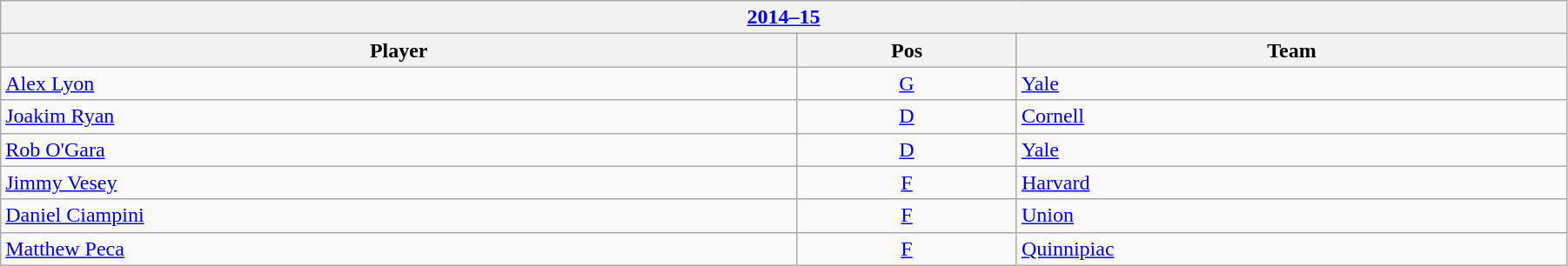<table class="wikitable" width=95%>
<tr>
<th colspan=3><a href='#'>2014–15</a></th>
</tr>
<tr>
<th>Player</th>
<th>Pos</th>
<th>Team</th>
</tr>
<tr>
<td><a href='#'>Alex Lyon</a></td>
<td align=center><a href='#'>G</a></td>
<td><a href='#'>Yale</a></td>
</tr>
<tr>
<td><a href='#'>Joakim Ryan</a></td>
<td align=center><a href='#'>D</a></td>
<td><a href='#'>Cornell</a></td>
</tr>
<tr>
<td><a href='#'>Rob O'Gara</a></td>
<td align=center><a href='#'>D</a></td>
<td><a href='#'>Yale</a></td>
</tr>
<tr>
<td><a href='#'>Jimmy Vesey</a></td>
<td align=center><a href='#'>F</a></td>
<td><a href='#'>Harvard</a></td>
</tr>
<tr>
<td><a href='#'>Daniel Ciampini</a></td>
<td align=center><a href='#'>F</a></td>
<td><a href='#'>Union</a></td>
</tr>
<tr>
<td><a href='#'>Matthew Peca</a></td>
<td align=center><a href='#'>F</a></td>
<td><a href='#'>Quinnipiac</a></td>
</tr>
</table>
